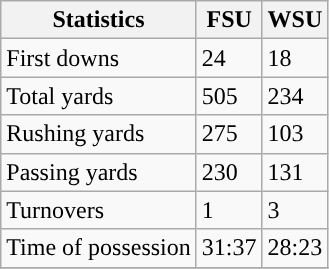<table class="wikitable">
<tr>
<th>Statistics</th>
<th>FSU</th>
<th>WSU</th>
</tr>
<tr>
<td>First downs</td>
<td>24</td>
<td>18</td>
</tr>
<tr>
<td>Total yards</td>
<td>505</td>
<td>234</td>
</tr>
<tr>
<td>Rushing yards</td>
<td>275</td>
<td>103</td>
</tr>
<tr>
<td>Passing yards</td>
<td>230</td>
<td>131</td>
</tr>
<tr>
<td>Turnovers</td>
<td>1</td>
<td>3</td>
</tr>
<tr>
<td>Time of possession</td>
<td>31:37</td>
<td>28:23</td>
</tr>
<tr>
</tr>
</table>
